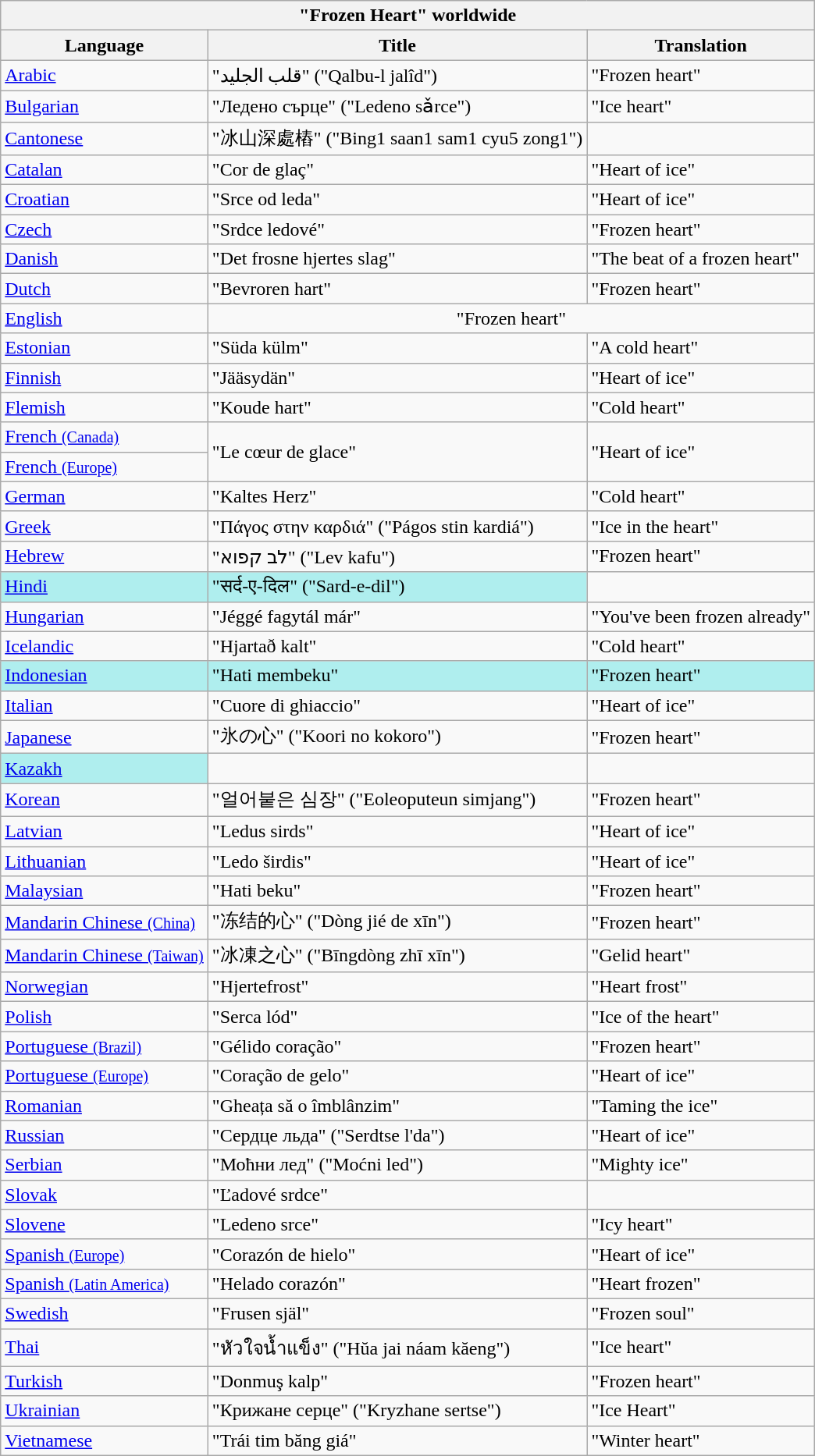<table class="wikitable collapsible collapsed">
<tr>
<th colspan="3">"Frozen Heart" worldwide</th>
</tr>
<tr>
<th>Language</th>
<th>Title</th>
<th>Translation</th>
</tr>
<tr>
<td><a href='#'>Arabic</a></td>
<td>"قلب الجليد" ("Qalbu-l jalîd")</td>
<td>"Frozen heart"</td>
</tr>
<tr>
<td><a href='#'>Bulgarian</a></td>
<td>"Ледено сърце" ("Ledeno sǎrce")</td>
<td>"Ice heart"</td>
</tr>
<tr>
<td><a href='#'>Cantonese</a></td>
<td>"冰山深處樁" ("Bing1 saan1 sam1 cyu5 zong1")</td>
<td></td>
</tr>
<tr>
<td><a href='#'>Catalan</a></td>
<td>"Cor de glaç"</td>
<td>"Heart of ice"</td>
</tr>
<tr>
<td><a href='#'>Croatian</a></td>
<td>"Srce od leda"</td>
<td>"Heart of ice"</td>
</tr>
<tr>
<td><a href='#'>Czech</a></td>
<td>"Srdce ledové"</td>
<td>"Frozen heart"</td>
</tr>
<tr>
<td><a href='#'>Danish</a></td>
<td>"Det frosne hjertes slag"</td>
<td>"The beat of a frozen heart"</td>
</tr>
<tr>
<td><a href='#'>Dutch</a></td>
<td>"Bevroren hart"</td>
<td>"Frozen heart"</td>
</tr>
<tr>
<td><a href='#'>English</a></td>
<td colspan="2" align="center">"Frozen heart"</td>
</tr>
<tr>
<td><a href='#'>Estonian</a></td>
<td>"Süda külm"</td>
<td>"A cold heart"</td>
</tr>
<tr>
<td><a href='#'>Finnish</a></td>
<td>"Jääsydän"</td>
<td>"Heart of ice"</td>
</tr>
<tr>
<td><a href='#'>Flemish</a></td>
<td>"Koude hart"</td>
<td>"Cold heart"</td>
</tr>
<tr>
<td><a href='#'>French <small>(Canada)</small></a></td>
<td rowspan="2">"Le cœur de glace"</td>
<td rowspan="2">"Heart of ice"</td>
</tr>
<tr>
<td><a href='#'>French <small>(Europe)</small></a></td>
</tr>
<tr>
<td><a href='#'>German</a></td>
<td>"Kaltes Herz"</td>
<td>"Cold heart"</td>
</tr>
<tr>
<td><a href='#'>Greek</a></td>
<td>"Πάγος στην καρδιά" ("Págos stin kardiá")</td>
<td>"Ice in the heart"</td>
</tr>
<tr>
<td><a href='#'>Hebrew</a></td>
<td>"לב קפוא" ("Lev kafu")</td>
<td>"Frozen heart"</td>
</tr>
<tr>
<td style="background:PaleTurquoise"><a href='#'>Hindi</a></td>
<td style="background:PaleTurquoise">"सर्द-ए-दिल" ("Sard-e-dil")</td>
<td></td>
</tr>
<tr>
<td><a href='#'>Hungarian</a></td>
<td>"Jéggé fagytál már"</td>
<td>"You've been frozen already"</td>
</tr>
<tr>
<td><a href='#'>Icelandic</a></td>
<td>"Hjartað kalt"</td>
<td>"Cold heart"</td>
</tr>
<tr>
<td style="background:PaleTurquoise"><a href='#'>Indonesian</a></td>
<td style="background:PaleTurquoise">"Hati membeku"</td>
<td style="background:PaleTurquoise">"Frozen heart"</td>
</tr>
<tr>
<td><a href='#'>Italian</a></td>
<td>"Cuore di ghiaccio"</td>
<td>"Heart of ice"</td>
</tr>
<tr>
<td><a href='#'>Japanese</a></td>
<td>"氷の心" ("Koori no kokoro")</td>
<td>"Frozen heart"</td>
</tr>
<tr>
<td style="background:PaleTurquoise"><a href='#'>Kazakh</a></td>
<td></td>
<td></td>
</tr>
<tr>
<td><a href='#'>Korean</a></td>
<td>"얼어붙은 심장" ("Eoleoputeun simjang")</td>
<td>"Frozen heart"</td>
</tr>
<tr>
<td><a href='#'>Latvian</a></td>
<td>"Ledus sirds"</td>
<td>"Heart of ice"</td>
</tr>
<tr>
<td><a href='#'>Lithuanian</a></td>
<td>"Ledo širdis"</td>
<td>"Heart of ice"</td>
</tr>
<tr>
<td><a href='#'>Malaysian</a></td>
<td>"Hati beku"</td>
<td>"Frozen heart"</td>
</tr>
<tr>
<td><a href='#'>Mandarin Chinese <small>(China)</small></a></td>
<td>"冻结的心" ("Dòng jié de xīn")</td>
<td>"Frozen heart"</td>
</tr>
<tr>
<td><a href='#'>Mandarin Chinese <small>(Taiwan)</small></a></td>
<td>"冰凍之心" ("Bīngdòng zhī xīn")</td>
<td>"Gelid heart"</td>
</tr>
<tr>
<td><a href='#'>Norwegian</a></td>
<td>"Hjertefrost"</td>
<td>"Heart frost"</td>
</tr>
<tr>
<td><a href='#'>Polish</a></td>
<td>"Serca lód"</td>
<td>"Ice of the heart"</td>
</tr>
<tr>
<td><a href='#'>Portuguese <small>(Brazil)</small></a></td>
<td>"Gélido coração"</td>
<td>"Frozen heart"</td>
</tr>
<tr>
<td><a href='#'>Portuguese <small>(Europe)</small></a></td>
<td>"Coração de gelo"</td>
<td>"Heart of ice"</td>
</tr>
<tr>
<td><a href='#'>Romanian</a></td>
<td>"Gheața să o îmblânzim"</td>
<td>"Taming the ice"</td>
</tr>
<tr>
<td><a href='#'>Russian</a></td>
<td>"Сердце льда" ("Serdtse l'da")</td>
<td>"Heart of ice"</td>
</tr>
<tr>
<td><a href='#'>Serbian</a></td>
<td>"Моћни лед" ("Moćni led")</td>
<td>"Mighty ice"</td>
</tr>
<tr>
<td><a href='#'>Slovak</a></td>
<td>"Ľadové srdce"</td>
<td></td>
</tr>
<tr>
<td><a href='#'>Slovene</a></td>
<td>"Ledeno srce"</td>
<td>"Icy heart"</td>
</tr>
<tr>
<td><a href='#'>Spanish <small>(Europe)</small></a></td>
<td>"Corazón de hielo"</td>
<td>"Heart of ice"</td>
</tr>
<tr>
<td><a href='#'>Spanish <small>(Latin America)</small></a></td>
<td>"Helado corazón"</td>
<td>"Heart frozen"</td>
</tr>
<tr>
<td><a href='#'>Swedish</a></td>
<td>"Frusen själ"</td>
<td>"Frozen soul"</td>
</tr>
<tr>
<td><a href='#'>Thai</a></td>
<td>"หัวใจน้ำแข็ง" ("Hŭa jai náam kăeng")</td>
<td>"Ice heart"</td>
</tr>
<tr>
<td><a href='#'>Turkish</a></td>
<td>"Donmuş kalp"</td>
<td>"Frozen heart"</td>
</tr>
<tr>
<td><a href='#'>Ukrainian</a></td>
<td>"Крижане серце" ("Kryzhane sertse")</td>
<td>"Ice Heart"</td>
</tr>
<tr>
<td><a href='#'>Vietnamese</a></td>
<td>"Trái tim băng giá"</td>
<td>"Winter heart"</td>
</tr>
</table>
